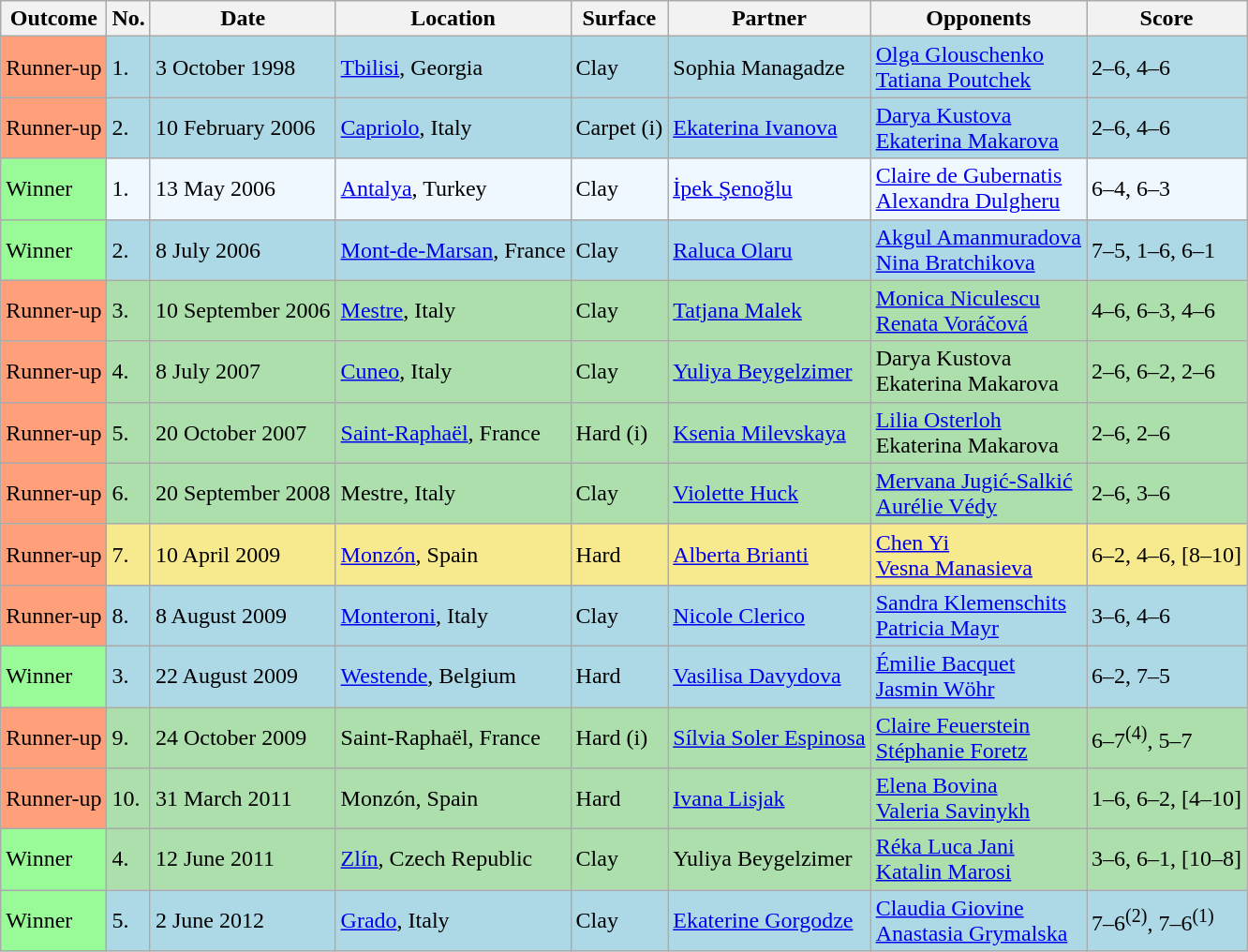<table class="sortable wikitable">
<tr>
<th>Outcome</th>
<th>No.</th>
<th>Date</th>
<th>Location</th>
<th>Surface</th>
<th>Partner</th>
<th>Opponents</th>
<th class="unsortable">Score</th>
</tr>
<tr style="background:lightblue;">
<td style="background:#ffa07a;">Runner-up</td>
<td>1.</td>
<td>3 October 1998</td>
<td><a href='#'>Tbilisi</a>, Georgia</td>
<td>Clay</td>
<td> Sophia Managadze</td>
<td> <a href='#'>Olga Glouschenko</a> <br>  <a href='#'>Tatiana Poutchek</a></td>
<td>2–6, 4–6</td>
</tr>
<tr style="background:lightblue;">
<td style="background:#ffa07a;">Runner-up</td>
<td>2.</td>
<td>10 February 2006</td>
<td><a href='#'>Capriolo</a>, Italy</td>
<td>Carpet (i)</td>
<td> <a href='#'>Ekaterina Ivanova</a></td>
<td> <a href='#'>Darya Kustova</a> <br>  <a href='#'>Ekaterina Makarova</a></td>
<td>2–6, 4–6</td>
</tr>
<tr style="background:#f0f8ff;">
<td style="background:#98fb98;">Winner</td>
<td>1.</td>
<td>13 May 2006</td>
<td><a href='#'>Antalya</a>, Turkey</td>
<td>Clay</td>
<td> <a href='#'>İpek Şenoğlu</a></td>
<td> <a href='#'>Claire de Gubernatis</a> <br>  <a href='#'>Alexandra Dulgheru</a></td>
<td>6–4, 6–3</td>
</tr>
<tr style="background:lightblue;">
<td style="background:#98fb98;">Winner</td>
<td>2.</td>
<td>8 July 2006</td>
<td><a href='#'>Mont-de-Marsan</a>, France</td>
<td>Clay</td>
<td> <a href='#'>Raluca Olaru</a></td>
<td> <a href='#'>Akgul Amanmuradova</a> <br>  <a href='#'>Nina Bratchikova</a></td>
<td>7–5, 1–6, 6–1</td>
</tr>
<tr style="background:#addfad;">
<td style="background:#ffa07a;">Runner-up</td>
<td>3.</td>
<td>10 September 2006</td>
<td><a href='#'>Mestre</a>, Italy</td>
<td>Clay</td>
<td> <a href='#'>Tatjana Malek</a></td>
<td> <a href='#'>Monica Niculescu</a> <br>  <a href='#'>Renata Voráčová</a></td>
<td>4–6, 6–3, 4–6</td>
</tr>
<tr style="background:#addfad;">
<td style="background:#ffa07a;">Runner-up</td>
<td>4.</td>
<td>8 July 2007</td>
<td><a href='#'>Cuneo</a>, Italy</td>
<td>Clay</td>
<td> <a href='#'>Yuliya Beygelzimer</a></td>
<td> Darya Kustova <br>  Ekaterina Makarova</td>
<td>2–6, 6–2, 2–6</td>
</tr>
<tr style="background:#addfad;">
<td style="background:#ffa07a;">Runner-up</td>
<td>5.</td>
<td>20 October 2007</td>
<td><a href='#'>Saint-Raphaël</a>, France</td>
<td>Hard (i)</td>
<td> <a href='#'>Ksenia Milevskaya</a></td>
<td> <a href='#'>Lilia Osterloh</a> <br>  Ekaterina Makarova</td>
<td>2–6, 2–6</td>
</tr>
<tr style="background:#addfad;">
<td style="background:#ffa07a;">Runner-up</td>
<td>6.</td>
<td>20 September 2008</td>
<td>Mestre, Italy</td>
<td>Clay</td>
<td> <a href='#'>Violette Huck</a></td>
<td> <a href='#'>Mervana Jugić-Salkić</a> <br>  <a href='#'>Aurélie Védy</a></td>
<td>2–6, 3–6</td>
</tr>
<tr style="background:#f7e98e;">
<td style="background:#ffa07a;">Runner-up</td>
<td>7.</td>
<td>10 April 2009</td>
<td><a href='#'>Monzón</a>, Spain</td>
<td>Hard</td>
<td> <a href='#'>Alberta Brianti</a></td>
<td> <a href='#'>Chen Yi</a> <br>  <a href='#'>Vesna Manasieva</a></td>
<td>6–2, 4–6, [8–10]</td>
</tr>
<tr style="background:lightblue;">
<td style="background:#ffa07a;">Runner-up</td>
<td>8.</td>
<td>8 August 2009</td>
<td><a href='#'>Monteroni</a>, Italy</td>
<td>Clay</td>
<td> <a href='#'>Nicole Clerico</a></td>
<td> <a href='#'>Sandra Klemenschits</a> <br>  <a href='#'>Patricia Mayr</a></td>
<td>3–6, 4–6</td>
</tr>
<tr style="background:lightblue;">
<td style="background:#98fb98;">Winner</td>
<td>3.</td>
<td>22 August 2009</td>
<td><a href='#'>Westende</a>, Belgium</td>
<td>Hard</td>
<td> <a href='#'>Vasilisa Davydova</a></td>
<td> <a href='#'>Émilie Bacquet</a> <br>  <a href='#'>Jasmin Wöhr</a></td>
<td>6–2, 7–5</td>
</tr>
<tr style="background:#addfad;">
<td style="background:#ffa07a;">Runner-up</td>
<td>9.</td>
<td>24 October 2009</td>
<td>Saint-Raphaël, France</td>
<td>Hard (i)</td>
<td> <a href='#'>Sílvia Soler Espinosa</a></td>
<td> <a href='#'>Claire Feuerstein</a> <br>  <a href='#'>Stéphanie Foretz</a></td>
<td>6–7<sup>(4)</sup>, 5–7</td>
</tr>
<tr style="background:#addfad;">
<td style="background:#ffa07a;">Runner-up</td>
<td>10.</td>
<td>31 March 2011</td>
<td>Monzón, Spain</td>
<td>Hard</td>
<td> <a href='#'>Ivana Lisjak</a></td>
<td> <a href='#'>Elena Bovina</a> <br>  <a href='#'>Valeria Savinykh</a></td>
<td>1–6, 6–2, [4–10]</td>
</tr>
<tr style="background:#addfad;">
<td style="background:#98fb98;">Winner</td>
<td>4.</td>
<td>12 June 2011</td>
<td><a href='#'>Zlín</a>, Czech Republic</td>
<td>Clay</td>
<td> Yuliya Beygelzimer</td>
<td> <a href='#'>Réka Luca Jani</a> <br>  <a href='#'>Katalin Marosi</a></td>
<td>3–6, 6–1, [10–8]</td>
</tr>
<tr style="background:lightblue;">
<td style="background:#98fb98;">Winner</td>
<td>5.</td>
<td>2 June 2012</td>
<td><a href='#'>Grado</a>, Italy</td>
<td>Clay</td>
<td> <a href='#'>Ekaterine Gorgodze</a></td>
<td> <a href='#'>Claudia Giovine</a> <br>  <a href='#'>Anastasia Grymalska</a></td>
<td>7–6<sup>(2)</sup>, 7–6<sup>(1)</sup></td>
</tr>
</table>
